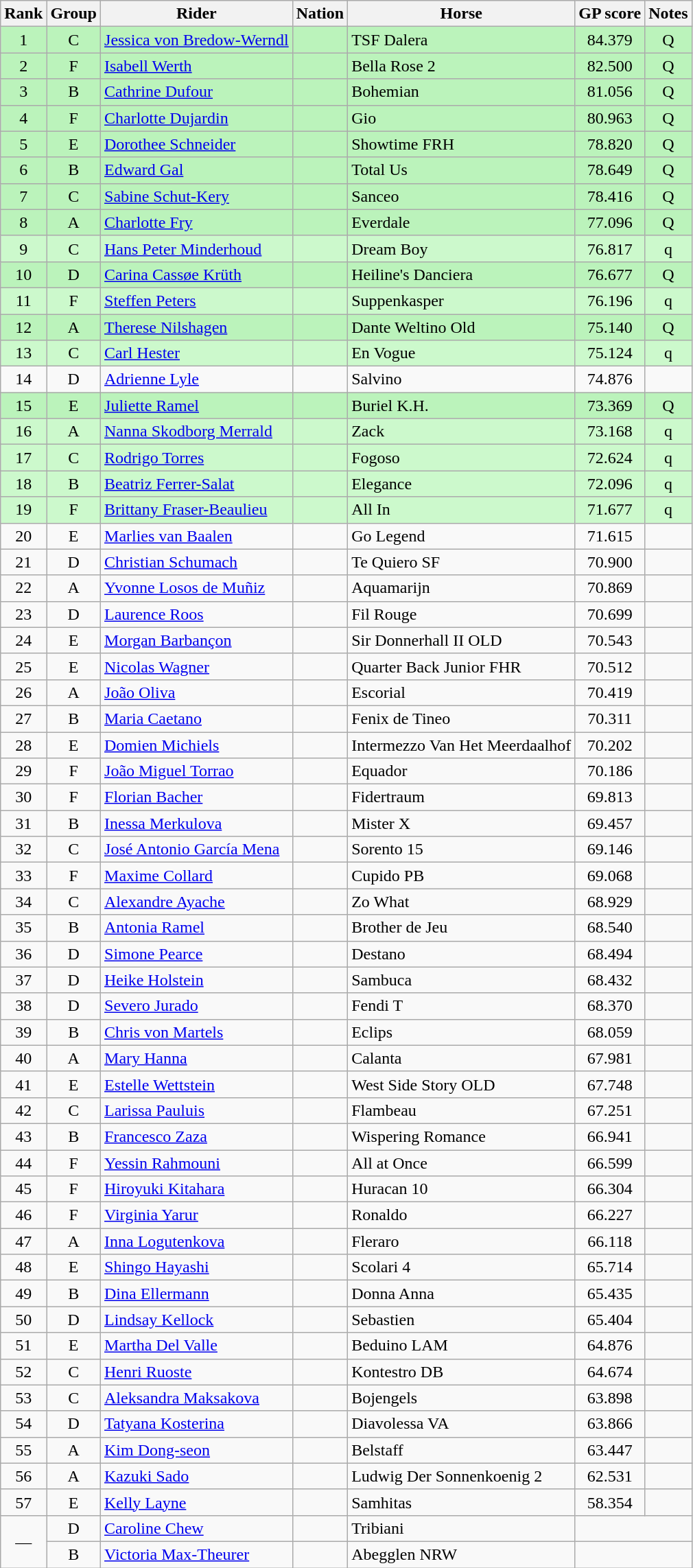<table class="wikitable sortable" style="text-align:center">
<tr>
<th>Rank</th>
<th>Group</th>
<th>Rider</th>
<th>Nation</th>
<th>Horse</th>
<th>GP score</th>
<th>Notes</th>
</tr>
<tr bgcolor=bbf3bb>
<td>1</td>
<td>C</td>
<td align=left><a href='#'>Jessica von Bredow-Werndl</a></td>
<td align=left></td>
<td align=left>TSF Dalera</td>
<td>84.379</td>
<td>Q</td>
</tr>
<tr bgcolor=bbf3bb>
<td>2</td>
<td>F</td>
<td align=left><a href='#'>Isabell Werth</a></td>
<td align=left></td>
<td align=left>Bella Rose 2</td>
<td>82.500</td>
<td>Q</td>
</tr>
<tr bgcolor=bbf3bb>
<td>3</td>
<td>B</td>
<td align=left><a href='#'>Cathrine Dufour</a></td>
<td align=left></td>
<td align=left>Bohemian</td>
<td>81.056</td>
<td>Q</td>
</tr>
<tr bgcolor=bbf3bb>
<td>4</td>
<td>F</td>
<td align=left><a href='#'>Charlotte Dujardin</a></td>
<td align=left></td>
<td align=left>Gio</td>
<td>80.963</td>
<td>Q</td>
</tr>
<tr bgcolor=bbf3bb>
<td>5</td>
<td>E</td>
<td align=left><a href='#'>Dorothee Schneider</a></td>
<td align=left></td>
<td align=left>Showtime FRH</td>
<td>78.820</td>
<td>Q</td>
</tr>
<tr bgcolor=bbf3bb>
<td>6</td>
<td>B</td>
<td align=left><a href='#'>Edward Gal</a></td>
<td align=left></td>
<td align=left>Total Us</td>
<td>78.649</td>
<td>Q</td>
</tr>
<tr bgcolor=bbf3bb>
<td>7</td>
<td>C</td>
<td align=left><a href='#'>Sabine Schut-Kery</a></td>
<td align=left></td>
<td align=left>Sanceo</td>
<td>78.416</td>
<td>Q</td>
</tr>
<tr bgcolor=bbf3bb>
<td>8</td>
<td>A</td>
<td align=left><a href='#'>Charlotte Fry</a></td>
<td align=left></td>
<td align=left>Everdale</td>
<td>77.096</td>
<td>Q</td>
</tr>
<tr bgcolor=ccf9cc>
<td>9</td>
<td>C</td>
<td align=left><a href='#'>Hans Peter Minderhoud</a></td>
<td align=left></td>
<td align=left>Dream Boy</td>
<td>76.817</td>
<td>q</td>
</tr>
<tr bgcolor=bbf3bb>
<td>10</td>
<td>D</td>
<td align=left><a href='#'>Carina Cassøe Krüth</a></td>
<td align=left></td>
<td align=left>Heiline's Danciera</td>
<td>76.677</td>
<td>Q</td>
</tr>
<tr bgcolor=ccf9cc>
<td>11</td>
<td>F</td>
<td align=left><a href='#'>Steffen Peters</a></td>
<td align=left></td>
<td align=left>Suppenkasper</td>
<td>76.196</td>
<td>q</td>
</tr>
<tr bgcolor=bbf3bb>
<td>12</td>
<td>A</td>
<td align=left><a href='#'>Therese Nilshagen</a></td>
<td align=left></td>
<td align=left>Dante Weltino Old</td>
<td>75.140</td>
<td>Q</td>
</tr>
<tr bgcolor=ccf9cc>
<td>13</td>
<td>C</td>
<td align=left><a href='#'>Carl Hester</a></td>
<td align=left></td>
<td align=left>En Vogue</td>
<td>75.124</td>
<td>q</td>
</tr>
<tr>
<td>14</td>
<td>D</td>
<td align=left><a href='#'>Adrienne Lyle</a></td>
<td align=left></td>
<td align=left>Salvino</td>
<td>74.876</td>
<td></td>
</tr>
<tr bgcolor=bbf3bb>
<td>15</td>
<td>E</td>
<td align=left><a href='#'>Juliette Ramel</a></td>
<td align=left></td>
<td align=left>Buriel K.H.</td>
<td>73.369</td>
<td>Q</td>
</tr>
<tr bgcolor=ccf9cc>
<td>16</td>
<td>A</td>
<td align=left><a href='#'>Nanna Skodborg Merrald</a></td>
<td align=left></td>
<td align=left>Zack</td>
<td>73.168</td>
<td>q</td>
</tr>
<tr bgcolor=ccf9cc>
<td>17</td>
<td>C</td>
<td align=left><a href='#'>Rodrigo Torres</a></td>
<td align=left></td>
<td align=left>Fogoso</td>
<td>72.624</td>
<td>q</td>
</tr>
<tr bgcolor=ccf9cc>
<td>18</td>
<td>B</td>
<td align=left><a href='#'>Beatriz Ferrer-Salat</a></td>
<td align=left></td>
<td align=left>Elegance</td>
<td>72.096</td>
<td>q</td>
</tr>
<tr bgcolor=ccf9cc>
<td>19</td>
<td>F</td>
<td align=left><a href='#'>Brittany Fraser-Beaulieu</a></td>
<td align=left></td>
<td align=left>All In</td>
<td>71.677</td>
<td>q</td>
</tr>
<tr>
<td>20</td>
<td>E</td>
<td align=left><a href='#'>Marlies van Baalen</a></td>
<td align=left></td>
<td align=left>Go Legend</td>
<td>71.615</td>
<td></td>
</tr>
<tr>
<td>21</td>
<td>D</td>
<td align=left><a href='#'>Christian Schumach</a></td>
<td align=left></td>
<td align=left>Te Quiero SF</td>
<td>70.900</td>
<td></td>
</tr>
<tr>
<td>22</td>
<td>A</td>
<td align=left><a href='#'>Yvonne Losos de Muñiz</a></td>
<td align=left></td>
<td align=left>Aquamarijn</td>
<td>70.869</td>
<td></td>
</tr>
<tr>
<td>23</td>
<td>D</td>
<td align=left><a href='#'>Laurence Roos</a></td>
<td align=left></td>
<td align=left>Fil Rouge</td>
<td>70.699</td>
<td></td>
</tr>
<tr>
<td>24</td>
<td>E</td>
<td align=left><a href='#'>Morgan Barbançon</a></td>
<td align=left></td>
<td align=left>Sir Donnerhall II OLD</td>
<td>70.543</td>
<td></td>
</tr>
<tr>
<td>25</td>
<td>E</td>
<td align=left><a href='#'>Nicolas Wagner</a></td>
<td align=left></td>
<td align=left>Quarter Back Junior FHR</td>
<td>70.512</td>
<td></td>
</tr>
<tr>
<td>26</td>
<td>A</td>
<td align=left><a href='#'>João Oliva</a></td>
<td align=left></td>
<td align=left>Escorial</td>
<td>70.419</td>
<td></td>
</tr>
<tr>
<td>27</td>
<td>B</td>
<td align=left><a href='#'>Maria Caetano</a></td>
<td align=left></td>
<td align=left>Fenix de Tineo</td>
<td>70.311</td>
<td></td>
</tr>
<tr>
<td>28</td>
<td>E</td>
<td align=left><a href='#'>Domien Michiels</a></td>
<td align=left></td>
<td align=left>Intermezzo Van Het Meerdaalhof</td>
<td>70.202</td>
<td></td>
</tr>
<tr>
<td>29</td>
<td>F</td>
<td align=left><a href='#'>João Miguel Torrao</a></td>
<td align=left></td>
<td align=left>Equador</td>
<td>70.186</td>
<td></td>
</tr>
<tr>
<td>30</td>
<td>F</td>
<td align=left><a href='#'>Florian Bacher</a></td>
<td align=left></td>
<td align=left>Fidertraum</td>
<td>69.813</td>
<td></td>
</tr>
<tr>
<td>31</td>
<td>B</td>
<td align=left><a href='#'>Inessa Merkulova</a></td>
<td align=left></td>
<td align=left>Mister X</td>
<td>69.457</td>
<td></td>
</tr>
<tr>
<td>32</td>
<td>C</td>
<td align=left><a href='#'>José Antonio García Mena</a></td>
<td align=left></td>
<td align=left>Sorento 15</td>
<td>69.146</td>
<td></td>
</tr>
<tr>
<td>33</td>
<td>F</td>
<td align=left><a href='#'>Maxime Collard</a></td>
<td align=left></td>
<td align=left>Cupido PB</td>
<td>69.068</td>
<td></td>
</tr>
<tr>
<td>34</td>
<td>C</td>
<td align=left><a href='#'>Alexandre Ayache</a></td>
<td align=left></td>
<td align=left>Zo What</td>
<td>68.929</td>
<td></td>
</tr>
<tr>
<td>35</td>
<td>B</td>
<td align=left><a href='#'>Antonia Ramel</a></td>
<td align=left></td>
<td align=left>Brother de Jeu</td>
<td>68.540</td>
<td></td>
</tr>
<tr>
<td>36</td>
<td>D</td>
<td align=left><a href='#'>Simone Pearce</a></td>
<td align=left></td>
<td align=left>Destano</td>
<td>68.494</td>
<td></td>
</tr>
<tr>
<td>37</td>
<td>D</td>
<td align=left><a href='#'>Heike Holstein</a></td>
<td align=left></td>
<td align=left>Sambuca</td>
<td>68.432</td>
<td></td>
</tr>
<tr>
<td>38</td>
<td>D</td>
<td align=left><a href='#'>Severo Jurado</a></td>
<td align=left></td>
<td align=left>Fendi T</td>
<td>68.370</td>
<td></td>
</tr>
<tr>
<td>39</td>
<td>B</td>
<td align=left><a href='#'>Chris von Martels</a></td>
<td align=left></td>
<td align=left>Eclips</td>
<td>68.059</td>
<td></td>
</tr>
<tr>
<td>40</td>
<td>A</td>
<td align=left><a href='#'>Mary Hanna</a></td>
<td align=left></td>
<td align=left>Calanta</td>
<td>67.981</td>
<td></td>
</tr>
<tr>
<td>41</td>
<td>E</td>
<td align=left><a href='#'>Estelle Wettstein</a></td>
<td align=left></td>
<td align=left>West Side Story OLD</td>
<td>67.748</td>
<td></td>
</tr>
<tr>
<td>42</td>
<td>C</td>
<td align=left><a href='#'>Larissa Pauluis</a></td>
<td align=left></td>
<td align=left>Flambeau</td>
<td>67.251</td>
<td></td>
</tr>
<tr>
<td>43</td>
<td>B</td>
<td align=left><a href='#'>Francesco Zaza</a></td>
<td align=left></td>
<td align=left>Wispering Romance</td>
<td>66.941</td>
<td></td>
</tr>
<tr>
<td>44</td>
<td>F</td>
<td align=left><a href='#'>Yessin Rahmouni</a></td>
<td align=left></td>
<td align=left>All at Once</td>
<td>66.599</td>
<td></td>
</tr>
<tr>
<td>45</td>
<td>F</td>
<td align=left><a href='#'>Hiroyuki Kitahara</a></td>
<td align=left></td>
<td align=left>Huracan 10</td>
<td>66.304</td>
<td></td>
</tr>
<tr>
<td>46</td>
<td>F</td>
<td align=left><a href='#'>Virginia Yarur</a></td>
<td align=left></td>
<td align=left>Ronaldo</td>
<td>66.227</td>
<td></td>
</tr>
<tr>
<td>47</td>
<td>A</td>
<td align=left><a href='#'>Inna Logutenkova</a></td>
<td align=left></td>
<td align=left>Fleraro</td>
<td>66.118</td>
<td></td>
</tr>
<tr>
<td>48</td>
<td>E</td>
<td align=left><a href='#'>Shingo Hayashi</a></td>
<td align=left></td>
<td align=left>Scolari 4</td>
<td>65.714</td>
<td></td>
</tr>
<tr>
<td>49</td>
<td>B</td>
<td align=left><a href='#'>Dina Ellermann</a></td>
<td align=left></td>
<td align=left>Donna Anna</td>
<td>65.435</td>
<td></td>
</tr>
<tr>
<td>50</td>
<td>D</td>
<td align=left><a href='#'>Lindsay Kellock</a></td>
<td align=left></td>
<td align=left>Sebastien</td>
<td>65.404</td>
<td></td>
</tr>
<tr>
<td>51</td>
<td>E</td>
<td align=left><a href='#'>Martha Del Valle</a></td>
<td align=left></td>
<td align=left>Beduino LAM</td>
<td>64.876</td>
<td></td>
</tr>
<tr>
<td>52</td>
<td>C</td>
<td align=left><a href='#'>Henri Ruoste</a></td>
<td align=left></td>
<td align=left>Kontestro DB</td>
<td>64.674</td>
<td></td>
</tr>
<tr>
<td>53</td>
<td>C</td>
<td align=left><a href='#'>Aleksandra Maksakova</a></td>
<td align=left></td>
<td align=left>Bojengels</td>
<td>63.898</td>
<td></td>
</tr>
<tr>
<td>54</td>
<td>D</td>
<td align=left><a href='#'>Tatyana Kosterina</a></td>
<td align=left></td>
<td align=left>Diavolessa VA</td>
<td>63.866</td>
<td></td>
</tr>
<tr>
<td>55</td>
<td>A</td>
<td align=left><a href='#'>Kim Dong-seon</a></td>
<td align=left></td>
<td align=left>Belstaff</td>
<td>63.447</td>
<td></td>
</tr>
<tr>
<td>56</td>
<td>A</td>
<td align=left><a href='#'>Kazuki Sado</a></td>
<td align=left></td>
<td align=left>Ludwig Der Sonnenkoenig 2</td>
<td>62.531</td>
<td></td>
</tr>
<tr>
<td>57</td>
<td>E</td>
<td align=left><a href='#'>Kelly Layne</a></td>
<td align=left></td>
<td align=left>Samhitas</td>
<td>58.354</td>
<td></td>
</tr>
<tr>
<td rowspan=2 data-sort-value=58>—</td>
<td>D</td>
<td align=left><a href='#'>Caroline Chew</a></td>
<td align=left></td>
<td align=left>Tribiani</td>
<td colspan="2" data-sort-value=0></td>
</tr>
<tr>
<td>B</td>
<td align=left><a href='#'>Victoria Max-Theurer</a></td>
<td align=left></td>
<td align=left>Abegglen NRW</td>
<td colspan="2" data-sort-value=0></td>
</tr>
</table>
